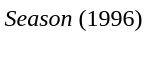<table class="collapsible collapsed" style="text-align:left; background-color:white;">
<tr>
<td><em>Season</em> (1996)</td>
</tr>
<tr>
<td><br></td>
</tr>
</table>
